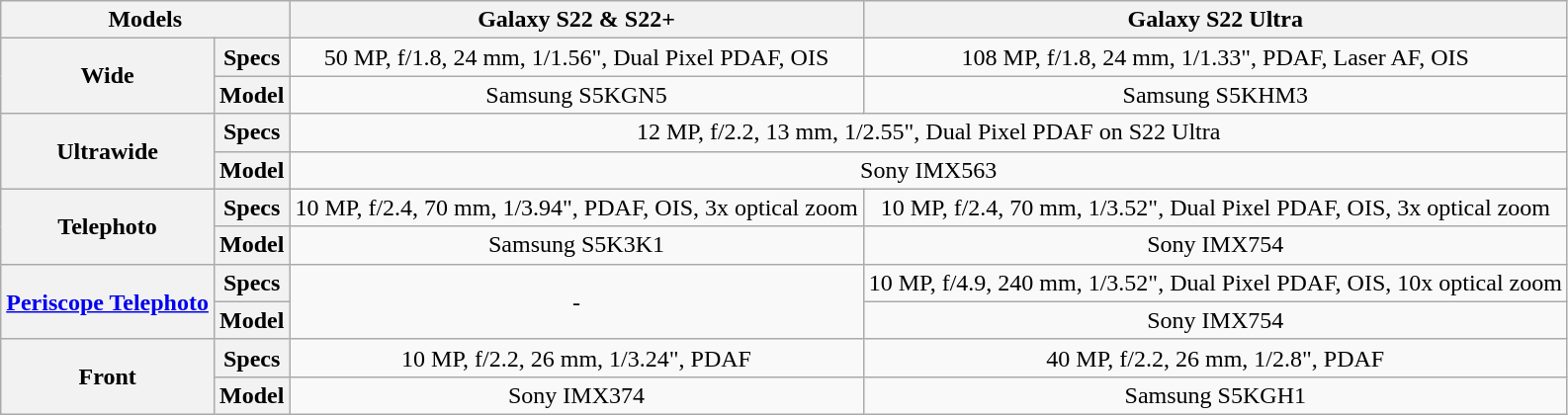<table class="wikitable" style="text-align:center">
<tr>
<th colspan="2">Models</th>
<th>Galaxy S22 & S22+</th>
<th>Galaxy S22 Ultra</th>
</tr>
<tr>
<th rowspan="2">Wide</th>
<th>Specs</th>
<td>50 MP, f/1.8, 24 mm, 1/1.56", Dual Pixel PDAF, OIS</td>
<td>108 MP, f/1.8, 24 mm, 1/1.33", PDAF, Laser AF, OIS</td>
</tr>
<tr>
<th>Model</th>
<td>Samsung S5KGN5</td>
<td>Samsung S5KHM3</td>
</tr>
<tr>
<th rowspan="2">Ultrawide</th>
<th>Specs</th>
<td colspan="2">12 MP, f/2.2, 13 mm, 1/2.55", Dual Pixel PDAF on S22 Ultra</td>
</tr>
<tr>
<th>Model</th>
<td colspan="2">Sony IMX563</td>
</tr>
<tr>
<th rowspan="2">Telephoto</th>
<th>Specs</th>
<td>10 MP, f/2.4, 70 mm, 1/3.94", PDAF, OIS, 3x optical zoom</td>
<td>10 MP, f/2.4, 70 mm, 1/3.52", Dual Pixel PDAF, OIS, 3x optical zoom</td>
</tr>
<tr>
<th>Model</th>
<td>Samsung S5K3K1</td>
<td>Sony IMX754</td>
</tr>
<tr>
<th rowspan="2"><a href='#'>Periscope Telephoto</a></th>
<th>Specs</th>
<td rowspan="2">-</td>
<td>10 MP, f/4.9, 240 mm, 1/3.52", Dual Pixel PDAF, OIS, 10x optical zoom</td>
</tr>
<tr>
<th>Model</th>
<td>Sony IMX754</td>
</tr>
<tr>
<th rowspan="2">Front</th>
<th>Specs</th>
<td>10 MP, f/2.2, 26 mm, 1/3.24", PDAF</td>
<td>40 MP, f/2.2, 26 mm, 1/2.8", PDAF</td>
</tr>
<tr>
<th>Model</th>
<td>Sony IMX374</td>
<td>Samsung S5KGH1</td>
</tr>
</table>
